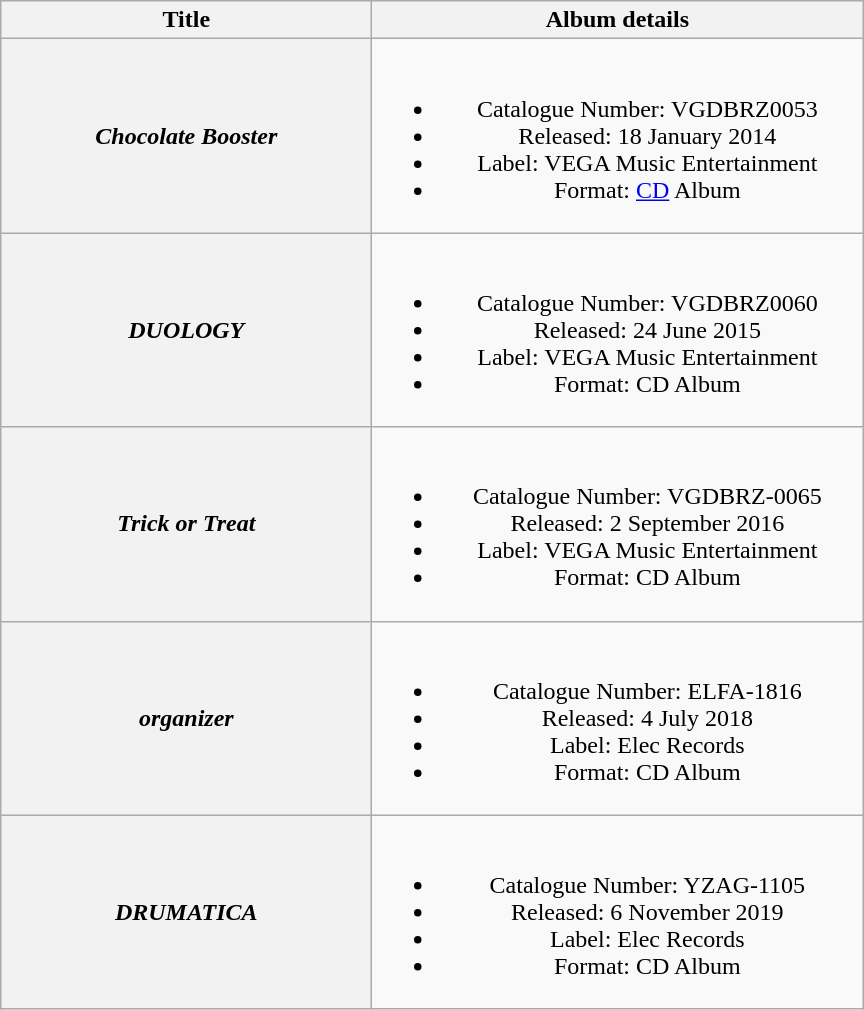<table class="wikitable plainrowheaders" style="text-align:center;">
<tr>
<th scope="col" style="width:15em;">Title</th>
<th scope="col" style="width:20em;">Album details</th>
</tr>
<tr>
<th scope="row"><em>Chocolate Booster</em></th>
<td><br><ul><li>Catalogue Number: VGDBRZ0053</li><li>Released: 18 January 2014</li><li>Label: VEGA Music Entertainment</li><li>Format: <a href='#'>CD</a> Album</li></ul></td>
</tr>
<tr>
<th scope="row"><em>DUOLOGY</em></th>
<td><br><ul><li>Catalogue Number: VGDBRZ0060</li><li>Released: 24 June 2015</li><li>Label: VEGA Music Entertainment</li><li>Format: CD Album</li></ul></td>
</tr>
<tr>
<th scope="row"><em>Trick or Treat</em></th>
<td><br><ul><li>Catalogue Number: VGDBRZ-0065</li><li>Released: 2 September 2016</li><li>Label: VEGA Music Entertainment</li><li>Format: CD Album</li></ul></td>
</tr>
<tr>
<th scope="row"><em>organizer</em></th>
<td><br><ul><li>Catalogue Number: ELFA-1816</li><li>Released: 4 July 2018</li><li>Label: Elec Records</li><li>Format: CD Album</li></ul></td>
</tr>
<tr>
<th scope="row"><em>DRUMATICA</em></th>
<td><br><ul><li>Catalogue Number: YZAG-1105</li><li>Released: 6 November 2019</li><li>Label: Elec Records</li><li>Format: CD Album</li></ul></td>
</tr>
</table>
